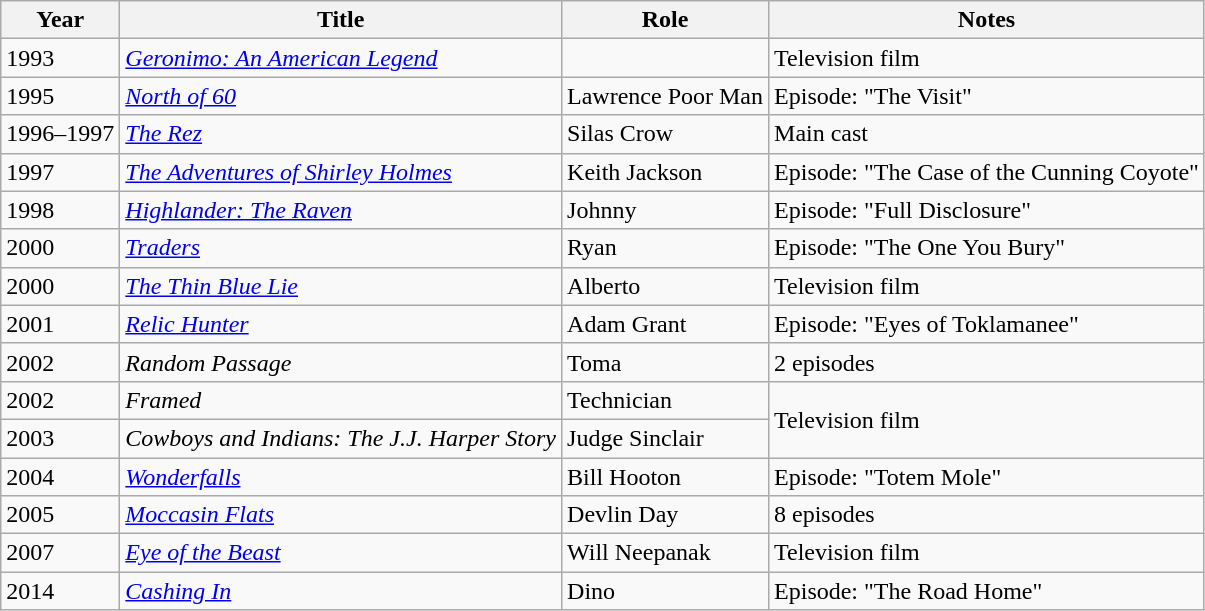<table class="wikitable sortable">
<tr>
<th>Year</th>
<th>Title</th>
<th>Role</th>
<th class="unsortable">Notes</th>
</tr>
<tr>
<td>1993</td>
<td><em><a href='#'>Geronimo: An American Legend</a></em></td>
<td></td>
<td>Television film</td>
</tr>
<tr>
<td>1995</td>
<td><em><a href='#'>North of 60</a></em></td>
<td>Lawrence Poor Man</td>
<td>Episode: "The Visit"</td>
</tr>
<tr>
<td>1996–1997</td>
<td data-sort-value="Rez, The"><em><a href='#'>The Rez</a></em></td>
<td>Silas Crow</td>
<td>Main cast</td>
</tr>
<tr>
<td>1997</td>
<td data-sort-value="Adventures of Shirley Holmes, The"><em><a href='#'>The Adventures of Shirley Holmes</a></em></td>
<td>Keith Jackson</td>
<td>Episode: "The Case of the Cunning Coyote"</td>
</tr>
<tr>
<td>1998</td>
<td><em><a href='#'>Highlander: The Raven</a></em></td>
<td>Johnny</td>
<td>Episode: "Full Disclosure"</td>
</tr>
<tr>
<td>2000</td>
<td><a href='#'><em>Traders</em></a></td>
<td>Ryan</td>
<td>Episode: "The One You Bury"</td>
</tr>
<tr>
<td>2000</td>
<td data-sort-value="Thin Blue Lie, The"><em><a href='#'>The Thin Blue Lie</a></em></td>
<td>Alberto</td>
<td>Television film</td>
</tr>
<tr>
<td>2001</td>
<td><em><a href='#'>Relic Hunter</a></em></td>
<td>Adam Grant</td>
<td>Episode: "Eyes of Toklamanee"</td>
</tr>
<tr>
<td>2002</td>
<td><em>Random Passage</em></td>
<td>Toma</td>
<td>2 episodes</td>
</tr>
<tr>
<td>2002</td>
<td><em>Framed</em></td>
<td>Technician</td>
<td rowspan="2">Television film</td>
</tr>
<tr>
<td>2003</td>
<td><em>Cowboys and Indians: The J.J. Harper Story</em></td>
<td>Judge Sinclair</td>
</tr>
<tr>
<td>2004</td>
<td><em><a href='#'>Wonderfalls</a></em></td>
<td>Bill Hooton</td>
<td>Episode: "Totem Mole"</td>
</tr>
<tr>
<td>2005</td>
<td><em><a href='#'>Moccasin Flats</a></em></td>
<td>Devlin Day</td>
<td>8 episodes</td>
</tr>
<tr>
<td>2007</td>
<td><em><a href='#'>Eye of the Beast</a></em></td>
<td>Will Neepanak</td>
<td>Television film</td>
</tr>
<tr>
<td>2014</td>
<td><em><a href='#'>Cashing In</a></em></td>
<td>Dino</td>
<td>Episode: "The Road Home"</td>
</tr>
</table>
